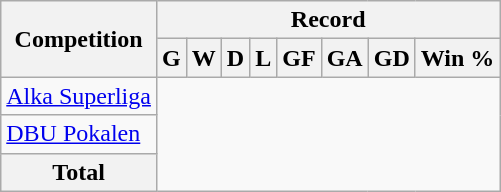<table class="wikitable" style="text-align: center">
<tr>
<th rowspan="2">Competition</th>
<th colspan="9">Record</th>
</tr>
<tr>
<th>G</th>
<th>W</th>
<th>D</th>
<th>L</th>
<th>GF</th>
<th>GA</th>
<th>GD</th>
<th>Win %</th>
</tr>
<tr>
<td style="text-align: left"><a href='#'>Alka Superliga</a><br></td>
</tr>
<tr>
<td style="text-align: left"><a href='#'>DBU Pokalen</a><br></td>
</tr>
<tr>
<th>Total<br></th>
</tr>
</table>
